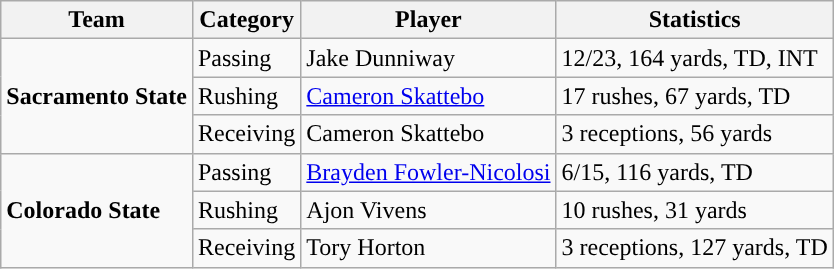<table class="wikitable" style="float: left;">
<tr>
<th>Team</th>
<th>Category</th>
<th>Player</th>
<th>Statistics</th>
</tr>
<tr>
<td rowspan=3><strong>Sacramento State</strong></td>
<td>Passing</td>
<td>Jake Dunniway</td>
<td>12/23, 164 yards, TD, INT</td>
</tr>
<tr>
<td>Rushing</td>
<td><a href='#'>Cameron Skattebo</a></td>
<td>17 rushes, 67 yards, TD</td>
</tr>
<tr>
<td>Receiving</td>
<td>Cameron Skattebo</td>
<td>3 receptions, 56 yards</td>
</tr>
<tr>
<td rowspan=3><strong>Colorado State</strong></td>
<td>Passing</td>
<td><a href='#'>Brayden Fowler-Nicolosi</a></td>
<td>6/15, 116 yards, TD</td>
</tr>
<tr>
<td>Rushing</td>
<td>Ajon Vivens</td>
<td>10 rushes, 31 yards</td>
</tr>
<tr>
<td>Receiving</td>
<td>Tory Horton</td>
<td>3 receptions, 127 yards, TD</td>
</tr>
</table>
